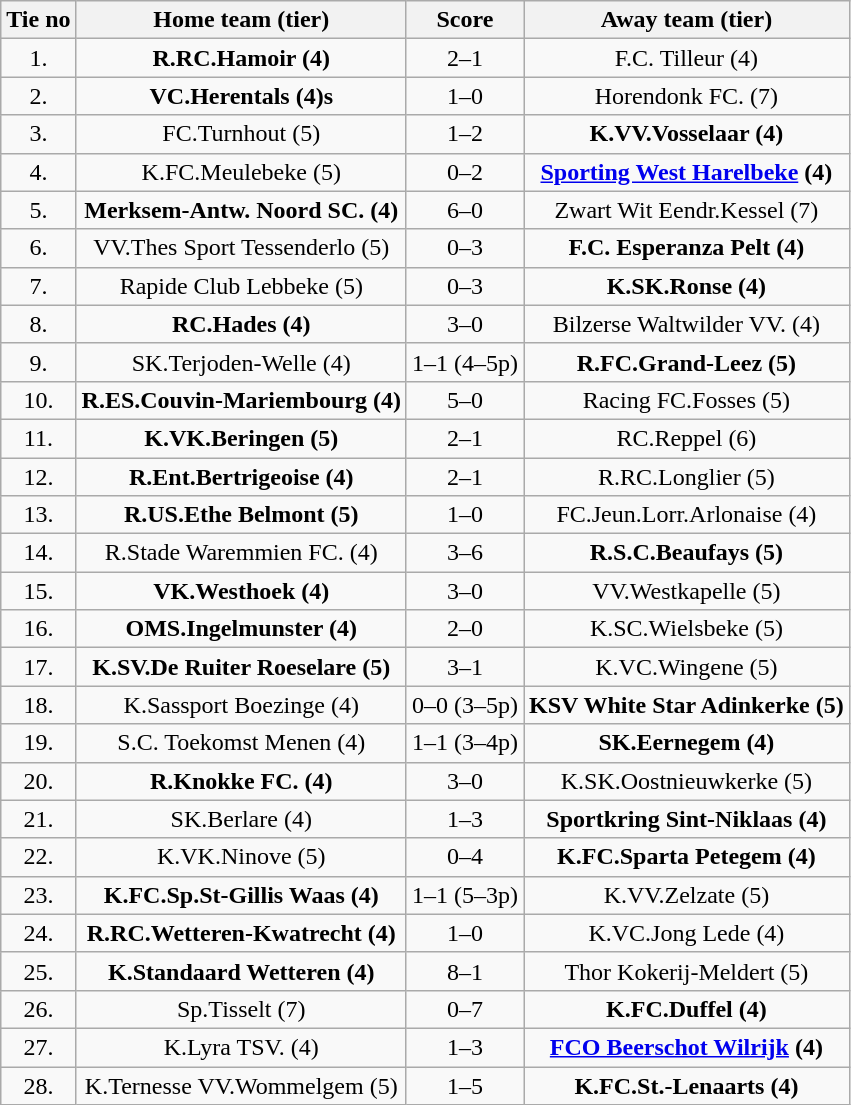<table class="wikitable" style="text-align: center">
<tr>
<th>Tie no</th>
<th>Home team (tier)</th>
<th>Score</th>
<th>Away team (tier)</th>
</tr>
<tr>
<td>1.</td>
<td><strong>R.RC.Hamoir (4)</strong></td>
<td>2–1</td>
<td>F.C. Tilleur (4)</td>
</tr>
<tr>
<td>2.</td>
<td><strong>VC.Herentals (4)s</strong></td>
<td>1–0</td>
<td>Horendonk FC. (7)</td>
</tr>
<tr>
<td>3.</td>
<td>FC.Turnhout (5)</td>
<td>1–2</td>
<td><strong>K.VV.Vosselaar (4)</strong></td>
</tr>
<tr>
<td>4.</td>
<td>K.FC.Meulebeke (5)</td>
<td>0–2</td>
<td><strong><a href='#'>Sporting West Harelbeke</a> (4)</strong></td>
</tr>
<tr>
<td>5.</td>
<td><strong>Merksem-Antw. Noord SC. (4)</strong></td>
<td>6–0</td>
<td>Zwart Wit Eendr.Kessel (7)</td>
</tr>
<tr>
<td>6.</td>
<td>VV.Thes Sport Tessenderlo (5)</td>
<td>0–3</td>
<td><strong>F.C. Esperanza Pelt (4)</strong></td>
</tr>
<tr>
<td>7.</td>
<td>Rapide Club Lebbeke (5)</td>
<td>0–3</td>
<td><strong>K.SK.Ronse (4)</strong></td>
</tr>
<tr>
<td>8.</td>
<td><strong>RC.Hades (4)</strong></td>
<td>3–0</td>
<td>Bilzerse Waltwilder VV. (4)</td>
</tr>
<tr>
<td>9.</td>
<td>SK.Terjoden-Welle (4)</td>
<td>1–1 (4–5p)</td>
<td><strong>R.FC.Grand-Leez (5)</strong></td>
</tr>
<tr>
<td>10.</td>
<td><strong>R.ES.Couvin-Mariembourg (4)</strong></td>
<td>5–0</td>
<td>Racing FC.Fosses (5)</td>
</tr>
<tr>
<td>11.</td>
<td><strong>K.VK.Beringen (5)</strong></td>
<td>2–1</td>
<td>RC.Reppel (6)</td>
</tr>
<tr>
<td>12.</td>
<td><strong>R.Ent.Bertrigeoise (4)</strong></td>
<td>2–1</td>
<td>R.RC.Longlier (5)</td>
</tr>
<tr>
<td>13.</td>
<td><strong>R.US.Ethe Belmont (5)</strong></td>
<td>1–0</td>
<td>FC.Jeun.Lorr.Arlonaise (4)</td>
</tr>
<tr>
<td>14.</td>
<td>R.Stade Waremmien FC. (4)</td>
<td>3–6</td>
<td><strong>R.S.C.Beaufays (5)</strong></td>
</tr>
<tr>
<td>15.</td>
<td><strong>VK.Westhoek (4)</strong></td>
<td>3–0</td>
<td>VV.Westkapelle (5)</td>
</tr>
<tr>
<td>16.</td>
<td><strong>OMS.Ingelmunster (4)</strong></td>
<td>2–0</td>
<td>K.SC.Wielsbeke (5)</td>
</tr>
<tr>
<td>17.</td>
<td><strong>K.SV.De Ruiter Roeselare (5)</strong></td>
<td>3–1</td>
<td>K.VC.Wingene (5)</td>
</tr>
<tr>
<td>18.</td>
<td>K.Sassport Boezinge (4)</td>
<td>0–0 (3–5p)</td>
<td><strong>KSV White Star Adinkerke (5)</strong></td>
</tr>
<tr>
<td>19.</td>
<td>S.C. Toekomst Menen (4)</td>
<td>1–1 (3–4p)</td>
<td><strong>SK.Eernegem (4)</strong></td>
</tr>
<tr>
<td>20.</td>
<td><strong>R.Knokke FC. (4)</strong></td>
<td>3–0</td>
<td>K.SK.Oostnieuwkerke (5)</td>
</tr>
<tr>
<td>21.</td>
<td>SK.Berlare (4)</td>
<td>1–3</td>
<td><strong>Sportkring Sint-Niklaas (4)</strong></td>
</tr>
<tr>
<td>22.</td>
<td>K.VK.Ninove (5)</td>
<td>0–4</td>
<td><strong>K.FC.Sparta Petegem (4)</strong></td>
</tr>
<tr>
<td>23.</td>
<td><strong>K.FC.Sp.St-Gillis Waas (4)</strong></td>
<td>1–1 (5–3p)</td>
<td>K.VV.Zelzate (5)</td>
</tr>
<tr>
<td>24.</td>
<td><strong>R.RC.Wetteren-Kwatrecht (4)</strong></td>
<td>1–0</td>
<td>K.VC.Jong Lede (4)</td>
</tr>
<tr>
<td>25.</td>
<td><strong>K.Standaard Wetteren (4)</strong></td>
<td>8–1</td>
<td>Thor Kokerij-Meldert (5)</td>
</tr>
<tr>
<td>26.</td>
<td>Sp.Tisselt (7)</td>
<td>0–7</td>
<td><strong>K.FC.Duffel (4)</strong></td>
</tr>
<tr>
<td>27.</td>
<td>K.Lyra TSV. (4)</td>
<td>1–3</td>
<td><strong><a href='#'>FCO Beerschot Wilrijk</a> (4)</strong></td>
</tr>
<tr>
<td>28.</td>
<td>K.Ternesse VV.Wommelgem (5)</td>
<td>1–5</td>
<td><strong>K.FC.St.-Lenaarts (4)</strong></td>
</tr>
</table>
